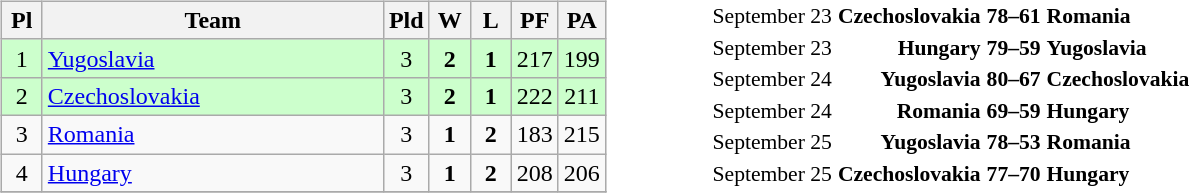<table>
<tr>
<td width="50%"><br><table class="wikitable" style="text-align: center;">
<tr>
<th width=20>Pl</th>
<th width=220>Team</th>
<th width=20>Pld</th>
<th width=20>W</th>
<th width=20>L</th>
<th width=20>PF</th>
<th width=20>PA</th>
</tr>
<tr bgcolor=ccffcc>
<td>1</td>
<td align="left"> <a href='#'>Yugoslavia</a></td>
<td>3</td>
<td><strong>2</strong></td>
<td><strong>1</strong></td>
<td>217</td>
<td>199</td>
</tr>
<tr bgcolor=ccffcc>
<td>2</td>
<td align="left"> <a href='#'>Czechoslovakia</a></td>
<td>3</td>
<td><strong>2</strong></td>
<td><strong>1</strong></td>
<td>222</td>
<td>211</td>
</tr>
<tr>
<td>3</td>
<td align="left"> <a href='#'>Romania</a></td>
<td>3</td>
<td><strong>1</strong></td>
<td><strong>2</strong></td>
<td>183</td>
<td>215</td>
</tr>
<tr>
<td>4</td>
<td align="left"> <a href='#'>Hungary</a></td>
<td>3</td>
<td><strong>1</strong></td>
<td><strong>2</strong></td>
<td>208</td>
<td>206</td>
</tr>
<tr>
</tr>
</table>
</td>
<td><br><table style="font-size:90%; margin: 0 auto;">
<tr>
<td>September 23</td>
<td align="right"><strong>Czechoslovakia</strong> </td>
<td align="center"><strong>78–61</strong></td>
<td><strong> Romania</strong></td>
</tr>
<tr>
<td>September 23</td>
<td align="right"><strong>Hungary</strong> </td>
<td align="center"><strong>79–59</strong></td>
<td><strong> Yugoslavia</strong></td>
</tr>
<tr>
<td>September 24</td>
<td align="right"><strong>Yugoslavia</strong> </td>
<td align="center"><strong>80–67</strong></td>
<td><strong> Czechoslovakia</strong></td>
</tr>
<tr>
<td>September 24</td>
<td align="right"><strong>Romania</strong> </td>
<td align="center"><strong>69–59</strong></td>
<td><strong> Hungary</strong></td>
</tr>
<tr>
<td>September 25</td>
<td align="right"><strong>Yugoslavia</strong> </td>
<td align="center"><strong>78–53</strong></td>
<td><strong> Romania</strong></td>
</tr>
<tr>
<td>September 25</td>
<td align="right"><strong>Czechoslovakia</strong> </td>
<td align="center"><strong>77–70</strong></td>
<td><strong> Hungary</strong></td>
</tr>
<tr>
</tr>
</table>
</td>
</tr>
</table>
